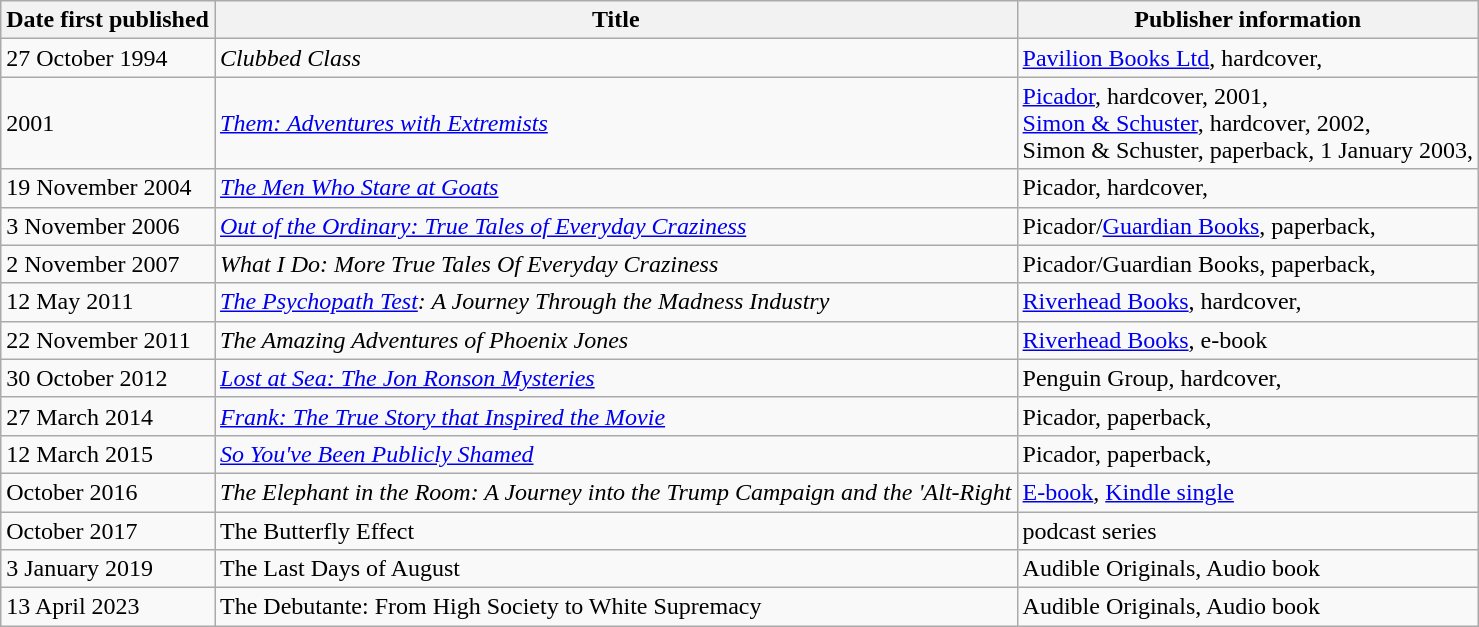<table class="wikitable">
<tr>
<th>Date first published</th>
<th>Title</th>
<th>Publisher information</th>
</tr>
<tr>
<td>27 October 1994</td>
<td><em>Clubbed Class</em></td>
<td><a href='#'>Pavilion Books Ltd</a>, hardcover, </td>
</tr>
<tr>
<td>2001</td>
<td><em><a href='#'>Them: Adventures with Extremists</a></em></td>
<td><a href='#'>Picador</a>, hardcover, 2001, <br> <a href='#'>Simon & Schuster</a>, hardcover, 2002, <br> Simon & Schuster, paperback, 1 January 2003, </td>
</tr>
<tr>
<td>19 November 2004</td>
<td><em><a href='#'>The Men Who Stare at Goats</a></em></td>
<td>Picador, hardcover, </td>
</tr>
<tr>
<td>3 November 2006</td>
<td><em><a href='#'>Out of the Ordinary: True Tales of Everyday Craziness</a></em></td>
<td>Picador/<a href='#'>Guardian Books</a>, paperback, </td>
</tr>
<tr>
<td>2 November 2007</td>
<td><em>What I Do: More True Tales Of Everyday Craziness</em></td>
<td>Picador/Guardian Books, paperback, </td>
</tr>
<tr>
<td>12 May 2011</td>
<td><em><a href='#'>The Psychopath Test</a>: A Journey Through the Madness Industry</em></td>
<td><a href='#'>Riverhead Books</a>, hardcover, </td>
</tr>
<tr>
<td>22 November 2011</td>
<td><em>The Amazing Adventures of Phoenix Jones</em></td>
<td><a href='#'>Riverhead Books</a>, e-book</td>
</tr>
<tr>
<td>30 October 2012</td>
<td><em><a href='#'>Lost at Sea: The Jon Ronson Mysteries</a></em></td>
<td>Penguin Group, hardcover, </td>
</tr>
<tr>
<td>27 March 2014</td>
<td><em><a href='#'>Frank: The True Story that Inspired the Movie</a></em></td>
<td>Picador, paperback, </td>
</tr>
<tr>
<td>12 March 2015</td>
<td><em><a href='#'>So You've Been Publicly Shamed</a></em></td>
<td>Picador, paperback, </td>
</tr>
<tr>
<td>October 2016</td>
<td><em>The Elephant in the Room: A Journey into the Trump Campaign and the 'Alt-Right<strong></td>
<td><a href='#'>E-book</a>, <a href='#'>Kindle single</a></td>
</tr>
<tr>
<td>October 2017</td>
<td></em>The Butterfly Effect<em></td>
<td>podcast series</td>
</tr>
<tr>
<td>3 January 2019</td>
<td></em>The Last Days of August<em></td>
<td>Audible Originals, Audio book</td>
</tr>
<tr>
<td>13 April 2023</td>
<td></em>The Debutante: From High Society to White Supremacy<em></td>
<td>Audible Originals, Audio book</td>
</tr>
</table>
